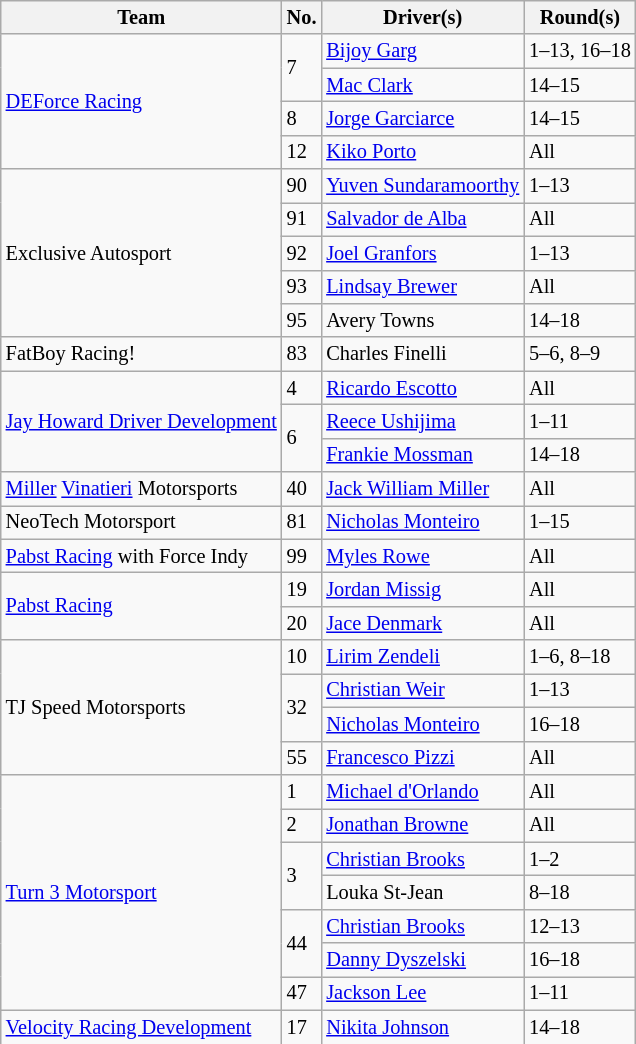<table class="wikitable" style="font-size: 85%">
<tr>
<th>Team</th>
<th>No.</th>
<th class="unsortable">Driver(s)</th>
<th>Round(s)</th>
</tr>
<tr>
<td rowspan="4"><a href='#'>DEForce Racing</a></td>
<td rowspan="2">7</td>
<td> <a href='#'>Bijoy Garg</a></td>
<td>1–13, 16–18</td>
</tr>
<tr>
<td> <a href='#'>Mac Clark</a></td>
<td>14–15</td>
</tr>
<tr>
<td>8</td>
<td> <a href='#'>Jorge Garciarce</a></td>
<td>14–15</td>
</tr>
<tr>
<td>12</td>
<td> <a href='#'>Kiko Porto</a></td>
<td>All</td>
</tr>
<tr>
<td rowspan="5">Exclusive Autosport</td>
<td>90</td>
<td nowrap> <a href='#'>Yuven Sundaramoorthy</a></td>
<td>1–13</td>
</tr>
<tr>
<td>91</td>
<td> <a href='#'>Salvador de Alba</a></td>
<td>All</td>
</tr>
<tr>
<td>92</td>
<td> <a href='#'>Joel Granfors</a></td>
<td>1–13</td>
</tr>
<tr>
<td>93</td>
<td> <a href='#'>Lindsay Brewer</a></td>
<td>All</td>
</tr>
<tr>
<td>95</td>
<td> Avery Towns</td>
<td>14–18</td>
</tr>
<tr>
<td>FatBoy Racing!</td>
<td>83</td>
<td> Charles Finelli</td>
<td>5–6, 8–9</td>
</tr>
<tr>
<td rowspan="3" nowrap=""><a href='#'>Jay Howard Driver Development</a></td>
<td>4</td>
<td> <a href='#'>Ricardo Escotto</a></td>
<td>All</td>
</tr>
<tr>
<td rowspan="2">6</td>
<td> <a href='#'>Reece Ushijima</a></td>
<td>1–11</td>
</tr>
<tr>
<td> <a href='#'>Frankie Mossman</a></td>
<td>14–18</td>
</tr>
<tr>
<td><a href='#'>Miller</a> <a href='#'>Vinatieri</a> Motorsports</td>
<td>40</td>
<td> <a href='#'>Jack William Miller</a></td>
<td>All</td>
</tr>
<tr>
<td>NeoTech Motorsport</td>
<td>81</td>
<td> <a href='#'>Nicholas Monteiro</a></td>
<td>1–15</td>
</tr>
<tr>
<td><a href='#'>Pabst Racing</a> with Force Indy</td>
<td>99</td>
<td> <a href='#'>Myles Rowe</a></td>
<td>All</td>
</tr>
<tr>
<td rowspan="2"><a href='#'>Pabst Racing</a></td>
<td>19</td>
<td> <a href='#'>Jordan Missig</a></td>
<td>All</td>
</tr>
<tr>
<td>20</td>
<td> <a href='#'>Jace Denmark</a></td>
<td>All</td>
</tr>
<tr>
<td rowspan="4">TJ Speed Motorsports</td>
<td>10</td>
<td> <a href='#'>Lirim Zendeli</a></td>
<td nowrap>1–6, 8–18</td>
</tr>
<tr>
<td rowspan="2">32</td>
<td> <a href='#'>Christian Weir</a></td>
<td>1–13</td>
</tr>
<tr>
<td> <a href='#'>Nicholas Monteiro</a></td>
<td>16–18</td>
</tr>
<tr>
<td>55</td>
<td> <a href='#'>Francesco Pizzi</a></td>
<td>All</td>
</tr>
<tr>
<td rowspan="7"><a href='#'>Turn 3 Motorsport</a></td>
<td>1</td>
<td> <a href='#'>Michael d'Orlando</a></td>
<td>All</td>
</tr>
<tr>
<td>2</td>
<td> <a href='#'>Jonathan Browne</a></td>
<td>All</td>
</tr>
<tr>
<td rowspan=2>3</td>
<td> <a href='#'>Christian Brooks</a></td>
<td>1–2</td>
</tr>
<tr>
<td> Louka St-Jean</td>
<td>8–18</td>
</tr>
<tr>
<td rowspan="2">44</td>
<td> <a href='#'>Christian Brooks</a></td>
<td>12–13</td>
</tr>
<tr>
<td> <a href='#'>Danny Dyszelski</a></td>
<td>16–18</td>
</tr>
<tr>
<td>47</td>
<td> <a href='#'>Jackson Lee</a></td>
<td nowrap>1–11</td>
</tr>
<tr>
<td rowspan="1"><a href='#'>Velocity Racing Development</a></td>
<td>17</td>
<td> <a href='#'>Nikita Johnson</a></td>
<td>14–18</td>
</tr>
</table>
